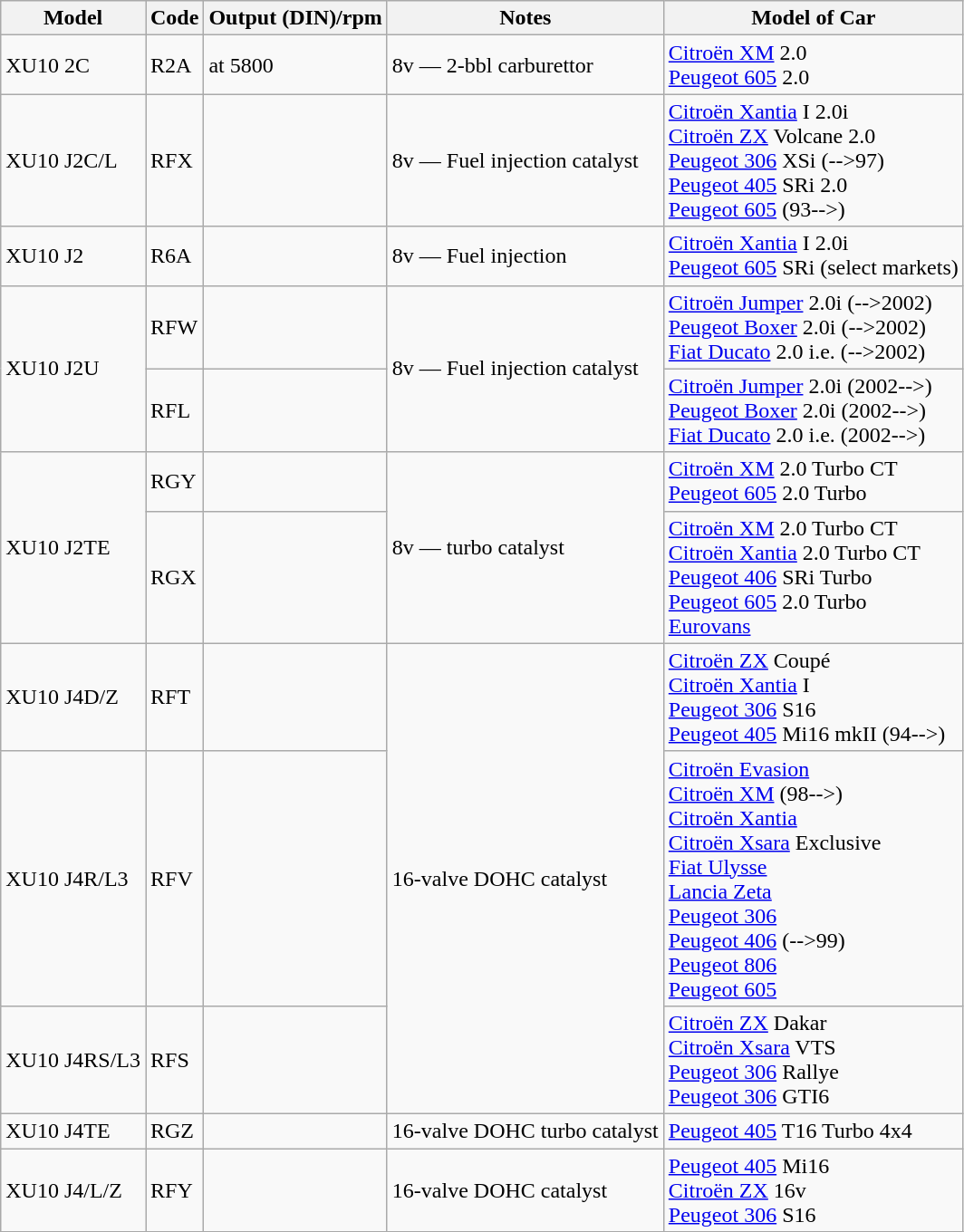<table class="wikitable">
<tr>
<th>Model</th>
<th>Code</th>
<th>Output (DIN)/rpm</th>
<th>Notes</th>
<th>Model of Car</th>
</tr>
<tr>
<td>XU10 2C</td>
<td>R2A</td>
<td> at 5800</td>
<td>8v — 2-bbl carburettor</td>
<td><a href='#'>Citroën XM</a> 2.0 <br><a href='#'>Peugeot 605</a> 2.0</td>
</tr>
<tr>
<td>XU10 J2C/L</td>
<td>RFX</td>
<td></td>
<td>8v — Fuel injection catalyst</td>
<td><a href='#'>Citroën Xantia</a> I 2.0i<br><a href='#'>Citroën ZX</a> Volcane 2.0 <br><a href='#'>Peugeot 306</a> XSi (-->97)<br><a href='#'>Peugeot 405</a> SRi 2.0<br><a href='#'>Peugeot 605</a> (93-->)</td>
</tr>
<tr>
<td>XU10 J2</td>
<td>R6A</td>
<td></td>
<td>8v — Fuel injection</td>
<td><a href='#'>Citroën Xantia</a> I 2.0i<br><a href='#'>Peugeot 605</a> SRi (select markets)</td>
</tr>
<tr>
<td rowspan=2>XU10 J2U</td>
<td>RFW</td>
<td></td>
<td rowspan=2>8v — Fuel injection catalyst</td>
<td><a href='#'>Citroën Jumper</a> 2.0i (-->2002)<br><a href='#'>Peugeot Boxer</a> 2.0i (-->2002)<br><a href='#'>Fiat Ducato</a> 2.0 i.e. (-->2002)</td>
</tr>
<tr>
<td>RFL</td>
<td></td>
<td><a href='#'>Citroën Jumper</a> 2.0i (2002-->)<br><a href='#'>Peugeot Boxer</a> 2.0i (2002-->)<br><a href='#'>Fiat Ducato</a> 2.0 i.e. (2002-->)</td>
</tr>
<tr>
<td rowspan=2>XU10 J2TE</td>
<td>RGY</td>
<td></td>
<td rowspan=2>8v — turbo catalyst</td>
<td><a href='#'>Citroën XM</a> 2.0 Turbo CT<br><a href='#'>Peugeot 605</a> 2.0 Turbo</td>
</tr>
<tr>
<td>RGX</td>
<td></td>
<td><a href='#'>Citroën XM</a> 2.0 Turbo CT<br><a href='#'>Citroën Xantia</a> 2.0 Turbo CT<br><a href='#'>Peugeot 406</a> SRi Turbo<br><a href='#'>Peugeot 605</a> 2.0 Turbo<br><a href='#'>Eurovans</a></td>
</tr>
<tr>
<td>XU10 J4D/Z</td>
<td>RFT</td>
<td></td>
<td rowspan=3>16-valve DOHC catalyst</td>
<td><a href='#'>Citroën ZX</a> Coupé <br><a href='#'>Citroën Xantia</a> I <br><a href='#'>Peugeot 306</a> S16<br><a href='#'>Peugeot 405</a> Mi16 mkII (94-->)</td>
</tr>
<tr>
<td>XU10 J4R/L3</td>
<td>RFV</td>
<td></td>
<td><a href='#'>Citroën Evasion</a><br><a href='#'>Citroën XM</a> (98-->)<br><a href='#'>Citroën Xantia</a><br><a href='#'>Citroën Xsara</a> Exclusive <br><a href='#'>Fiat Ulysse</a><br><a href='#'>Lancia Zeta</a><br><a href='#'>Peugeot 306</a><br><a href='#'>Peugeot 406</a> (-->99)<br><a href='#'>Peugeot 806</a><br><a href='#'>Peugeot 605</a></td>
</tr>
<tr>
<td>XU10 J4RS/L3</td>
<td>RFS</td>
<td></td>
<td><a href='#'>Citroën ZX</a> Dakar <br><a href='#'>Citroën Xsara</a> VTS<br><a href='#'>Peugeot 306</a> Rallye<br><a href='#'>Peugeot 306</a> GTI6</td>
</tr>
<tr>
<td>XU10 J4TE</td>
<td>RGZ</td>
<td></td>
<td>16-valve DOHC turbo catalyst</td>
<td><a href='#'>Peugeot 405</a> T16 Turbo 4x4</td>
</tr>
<tr>
<td>XU10 J4/L/Z</td>
<td>RFY</td>
<td></td>
<td>16-valve DOHC catalyst</td>
<td><a href='#'>Peugeot 405</a> Mi16<br><a href='#'>Citroën ZX</a> 16v <br><a href='#'>Peugeot 306</a> S16</td>
</tr>
<tr>
</tr>
</table>
